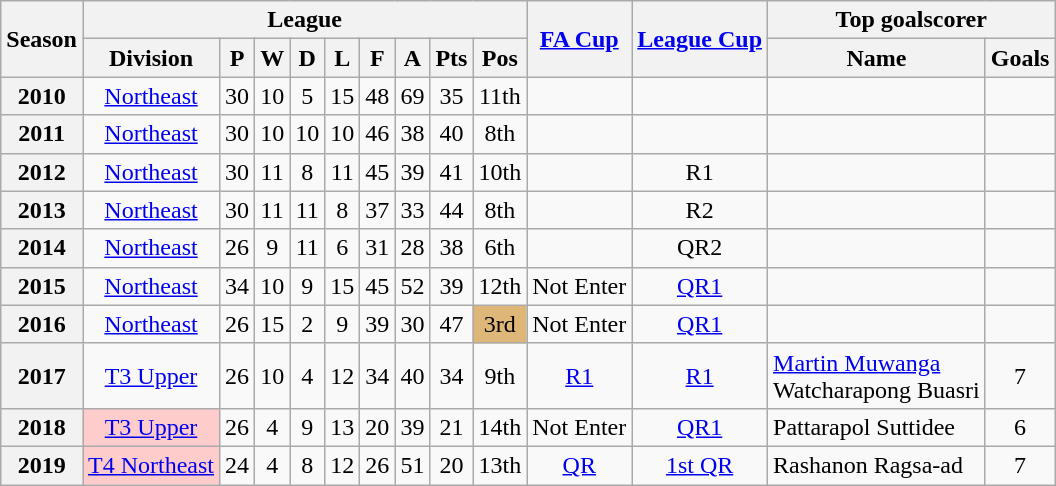<table class="wikitable" style="text-align: center">
<tr>
<th rowspan=2>Season</th>
<th colspan=9>League</th>
<th rowspan=2><a href='#'>FA Cup</a></th>
<th rowspan=2><a href='#'>League Cup</a></th>
<th colspan=2>Top goalscorer</th>
</tr>
<tr>
<th>Division</th>
<th>P</th>
<th>W</th>
<th>D</th>
<th>L</th>
<th>F</th>
<th>A</th>
<th>Pts</th>
<th>Pos</th>
<th>Name</th>
<th>Goals</th>
</tr>
<tr>
<th>2010</th>
<td><a href='#'>Northeast</a></td>
<td>30</td>
<td>10</td>
<td>5</td>
<td>15</td>
<td>48</td>
<td>69</td>
<td>35</td>
<td>11th</td>
<td></td>
<td></td>
<td></td>
<td></td>
</tr>
<tr>
<th>2011</th>
<td><a href='#'>Northeast</a></td>
<td>30</td>
<td>10</td>
<td>10</td>
<td>10</td>
<td>46</td>
<td>38</td>
<td>40</td>
<td>8th</td>
<td></td>
<td></td>
<td></td>
<td></td>
</tr>
<tr>
<th>2012</th>
<td><a href='#'>Northeast</a></td>
<td>30</td>
<td>11</td>
<td>8</td>
<td>11</td>
<td>45</td>
<td>39</td>
<td>41</td>
<td>10th</td>
<td></td>
<td>R1</td>
<td></td>
<td></td>
</tr>
<tr>
<th>2013</th>
<td><a href='#'>Northeast</a></td>
<td>30</td>
<td>11</td>
<td>11</td>
<td>8</td>
<td>37</td>
<td>33</td>
<td>44</td>
<td>8th</td>
<td></td>
<td>R2</td>
<td></td>
<td></td>
</tr>
<tr>
<th>2014</th>
<td><a href='#'>Northeast</a></td>
<td>26</td>
<td>9</td>
<td>11</td>
<td>6</td>
<td>31</td>
<td>28</td>
<td>38</td>
<td>6th</td>
<td></td>
<td>QR2</td>
<td></td>
<td></td>
</tr>
<tr>
<th>2015</th>
<td><a href='#'>Northeast</a></td>
<td>34</td>
<td>10</td>
<td>9</td>
<td>15</td>
<td>45</td>
<td>52</td>
<td>39</td>
<td>12th</td>
<td>Not Enter</td>
<td><a href='#'>QR1</a></td>
<td></td>
<td></td>
</tr>
<tr>
<th>2016</th>
<td><a href='#'>Northeast</a></td>
<td>26</td>
<td>15</td>
<td>2</td>
<td>9</td>
<td>39</td>
<td>30</td>
<td>47</td>
<td bgcolor=#deb678>3rd</td>
<td>Not Enter</td>
<td><a href='#'>QR1</a></td>
<td></td>
<td></td>
</tr>
<tr>
<th>2017</th>
<td><a href='#'>T3 Upper</a></td>
<td>26</td>
<td>10</td>
<td>4</td>
<td>12</td>
<td>34</td>
<td>40</td>
<td>34</td>
<td>9th</td>
<td><a href='#'>R1</a></td>
<td><a href='#'>R1</a></td>
<td align="left"> <a href='#'>Martin Muwanga</a><br> Watcharapong Buasri</td>
<td>7</td>
</tr>
<tr>
<th>2018</th>
<td bgcolor="#FFCCCC"><a href='#'>T3 Upper</a></td>
<td>26</td>
<td>4</td>
<td>9</td>
<td>13</td>
<td>20</td>
<td>39</td>
<td>21</td>
<td>14th</td>
<td>Not Enter</td>
<td><a href='#'>QR1</a></td>
<td align="left"> Pattarapol Suttidee</td>
<td>6</td>
</tr>
<tr>
<th>2019</th>
<td bgcolor="#FFCCCC"><a href='#'>T4 Northeast</a></td>
<td>24</td>
<td>4</td>
<td>8</td>
<td>12</td>
<td>26</td>
<td>51</td>
<td>20</td>
<td>13th</td>
<td><a href='#'>QR</a></td>
<td><a href='#'>1st QR</a></td>
<td align="left"> Rashanon Ragsa-ad</td>
<td>7</td>
</tr>
</table>
